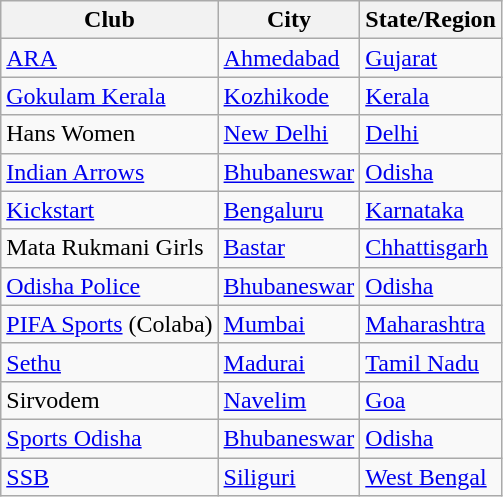<table class="wikitable sortable">
<tr>
<th>Club</th>
<th>City</th>
<th>State/Region</th>
</tr>
<tr>
<td><a href='#'>ARA</a></td>
<td><a href='#'>Ahmedabad</a></td>
<td><a href='#'>Gujarat</a></td>
</tr>
<tr>
<td><a href='#'>Gokulam Kerala</a></td>
<td><a href='#'>Kozhikode</a></td>
<td><a href='#'>Kerala</a></td>
</tr>
<tr>
<td>Hans Women</td>
<td><a href='#'>New Delhi</a></td>
<td><a href='#'>Delhi</a></td>
</tr>
<tr>
<td><a href='#'>Indian Arrows</a></td>
<td><a href='#'>Bhubaneswar</a></td>
<td><a href='#'>Odisha</a></td>
</tr>
<tr>
<td><a href='#'>Kickstart</a></td>
<td><a href='#'>Bengaluru</a></td>
<td><a href='#'>Karnataka</a></td>
</tr>
<tr>
<td>Mata Rukmani Girls</td>
<td><a href='#'>Bastar</a></td>
<td><a href='#'>Chhattisgarh</a></td>
</tr>
<tr>
<td><a href='#'>Odisha Police</a></td>
<td><a href='#'>Bhubaneswar</a></td>
<td><a href='#'>Odisha</a></td>
</tr>
<tr>
<td><a href='#'>PIFA Sports</a> (Colaba)</td>
<td><a href='#'>Mumbai</a></td>
<td><a href='#'>Maharashtra</a></td>
</tr>
<tr>
<td><a href='#'>Sethu</a></td>
<td><a href='#'>Madurai</a></td>
<td><a href='#'>Tamil Nadu</a></td>
</tr>
<tr>
<td>Sirvodem</td>
<td><a href='#'>Navelim</a></td>
<td><a href='#'>Goa</a></td>
</tr>
<tr>
<td><a href='#'>Sports Odisha</a></td>
<td><a href='#'>Bhubaneswar</a></td>
<td><a href='#'>Odisha</a></td>
</tr>
<tr>
<td><a href='#'>SSB</a></td>
<td><a href='#'>Siliguri</a></td>
<td><a href='#'>West Bengal</a></td>
</tr>
</table>
